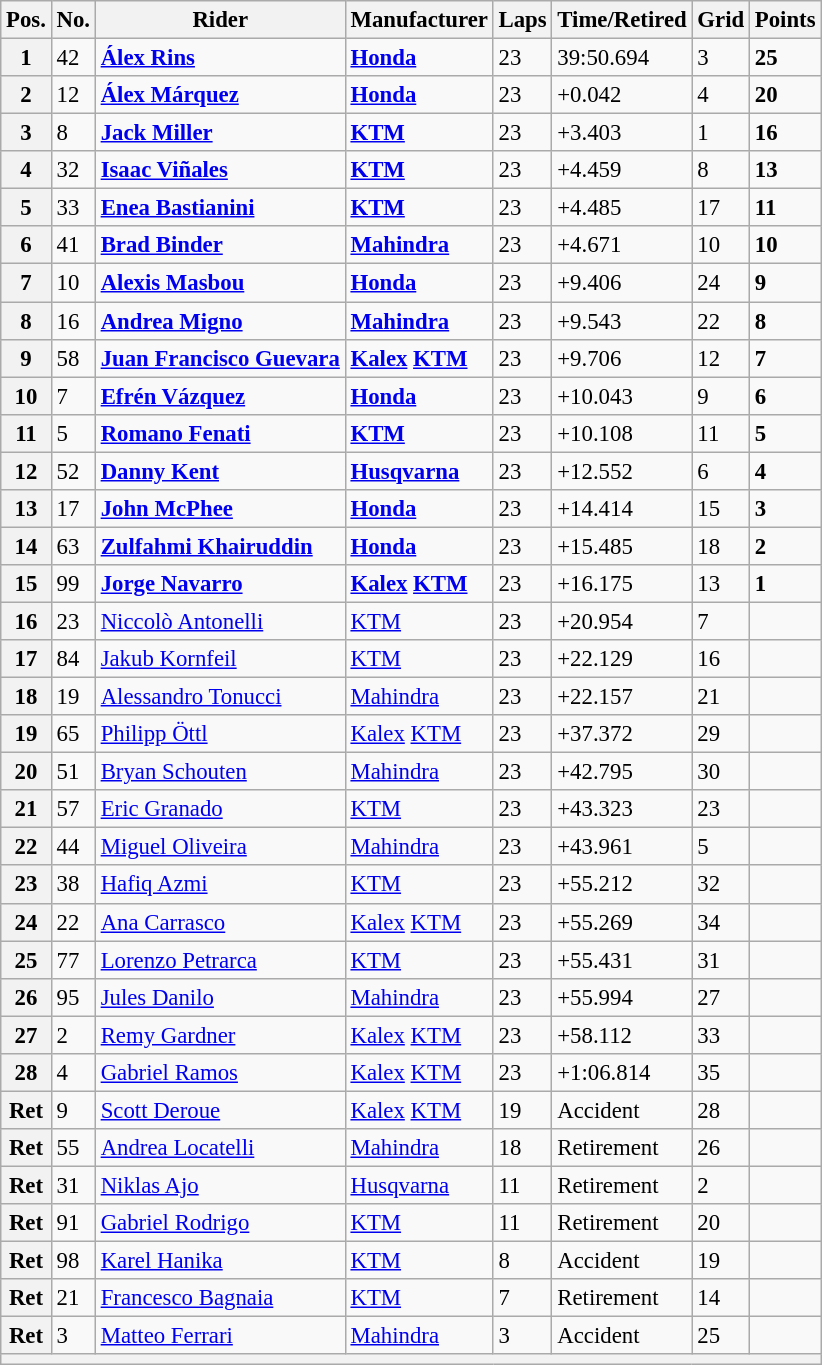<table class="wikitable" style="font-size: 95%;">
<tr>
<th>Pos.</th>
<th>No.</th>
<th>Rider</th>
<th>Manufacturer</th>
<th>Laps</th>
<th>Time/Retired</th>
<th>Grid</th>
<th>Points</th>
</tr>
<tr>
<th>1</th>
<td>42</td>
<td> <strong><a href='#'>Álex Rins</a></strong></td>
<td><strong><a href='#'>Honda</a></strong></td>
<td>23</td>
<td>39:50.694</td>
<td>3</td>
<td><strong>25</strong></td>
</tr>
<tr>
<th>2</th>
<td>12</td>
<td> <strong><a href='#'>Álex Márquez</a></strong></td>
<td><strong><a href='#'>Honda</a></strong></td>
<td>23</td>
<td>+0.042</td>
<td>4</td>
<td><strong>20</strong></td>
</tr>
<tr>
<th>3</th>
<td>8</td>
<td> <strong><a href='#'>Jack Miller</a></strong></td>
<td><strong><a href='#'>KTM</a></strong></td>
<td>23</td>
<td>+3.403</td>
<td>1</td>
<td><strong>16</strong></td>
</tr>
<tr>
<th>4</th>
<td>32</td>
<td> <strong><a href='#'>Isaac Viñales</a></strong></td>
<td><strong><a href='#'>KTM</a></strong></td>
<td>23</td>
<td>+4.459</td>
<td>8</td>
<td><strong>13</strong></td>
</tr>
<tr>
<th>5</th>
<td>33</td>
<td> <strong><a href='#'>Enea Bastianini</a></strong></td>
<td><strong><a href='#'>KTM</a></strong></td>
<td>23</td>
<td>+4.485</td>
<td>17</td>
<td><strong>11</strong></td>
</tr>
<tr>
<th>6</th>
<td>41</td>
<td> <strong><a href='#'>Brad Binder</a></strong></td>
<td><strong><a href='#'>Mahindra</a></strong></td>
<td>23</td>
<td>+4.671</td>
<td>10</td>
<td><strong>10</strong></td>
</tr>
<tr>
<th>7</th>
<td>10</td>
<td> <strong><a href='#'>Alexis Masbou</a></strong></td>
<td><strong><a href='#'>Honda</a></strong></td>
<td>23</td>
<td>+9.406</td>
<td>24</td>
<td><strong>9</strong></td>
</tr>
<tr>
<th>8</th>
<td>16</td>
<td> <strong><a href='#'>Andrea Migno</a></strong></td>
<td><strong><a href='#'>Mahindra</a></strong></td>
<td>23</td>
<td>+9.543</td>
<td>22</td>
<td><strong>8</strong></td>
</tr>
<tr>
<th>9</th>
<td>58</td>
<td> <strong><a href='#'>Juan Francisco Guevara</a></strong></td>
<td><strong><a href='#'>Kalex</a> <a href='#'>KTM</a></strong></td>
<td>23</td>
<td>+9.706</td>
<td>12</td>
<td><strong>7</strong></td>
</tr>
<tr>
<th>10</th>
<td>7</td>
<td> <strong><a href='#'>Efrén Vázquez</a></strong></td>
<td><strong><a href='#'>Honda</a></strong></td>
<td>23</td>
<td>+10.043</td>
<td>9</td>
<td><strong>6</strong></td>
</tr>
<tr>
<th>11</th>
<td>5</td>
<td> <strong><a href='#'>Romano Fenati</a></strong></td>
<td><strong><a href='#'>KTM</a></strong></td>
<td>23</td>
<td>+10.108</td>
<td>11</td>
<td><strong>5</strong></td>
</tr>
<tr>
<th>12</th>
<td>52</td>
<td> <strong><a href='#'>Danny Kent</a></strong></td>
<td><strong><a href='#'>Husqvarna</a></strong></td>
<td>23</td>
<td>+12.552</td>
<td>6</td>
<td><strong>4</strong></td>
</tr>
<tr>
<th>13</th>
<td>17</td>
<td> <strong><a href='#'>John McPhee</a></strong></td>
<td><strong><a href='#'>Honda</a></strong></td>
<td>23</td>
<td>+14.414</td>
<td>15</td>
<td><strong>3</strong></td>
</tr>
<tr>
<th>14</th>
<td>63</td>
<td> <strong><a href='#'>Zulfahmi Khairuddin</a></strong></td>
<td><strong><a href='#'>Honda</a></strong></td>
<td>23</td>
<td>+15.485</td>
<td>18</td>
<td><strong>2</strong></td>
</tr>
<tr>
<th>15</th>
<td>99</td>
<td> <strong><a href='#'>Jorge Navarro</a></strong></td>
<td><strong><a href='#'>Kalex</a> <a href='#'>KTM</a></strong></td>
<td>23</td>
<td>+16.175</td>
<td>13</td>
<td><strong>1</strong></td>
</tr>
<tr>
<th>16</th>
<td>23</td>
<td> <a href='#'>Niccolò Antonelli</a></td>
<td><a href='#'>KTM</a></td>
<td>23</td>
<td>+20.954</td>
<td>7</td>
<td></td>
</tr>
<tr>
<th>17</th>
<td>84</td>
<td> <a href='#'>Jakub Kornfeil</a></td>
<td><a href='#'>KTM</a></td>
<td>23</td>
<td>+22.129</td>
<td>16</td>
<td></td>
</tr>
<tr>
<th>18</th>
<td>19</td>
<td> <a href='#'>Alessandro Tonucci</a></td>
<td><a href='#'>Mahindra</a></td>
<td>23</td>
<td>+22.157</td>
<td>21</td>
<td></td>
</tr>
<tr>
<th>19</th>
<td>65</td>
<td> <a href='#'>Philipp Öttl</a></td>
<td><a href='#'>Kalex</a> <a href='#'>KTM</a></td>
<td>23</td>
<td>+37.372</td>
<td>29</td>
<td></td>
</tr>
<tr>
<th>20</th>
<td>51</td>
<td> <a href='#'>Bryan Schouten</a></td>
<td><a href='#'>Mahindra</a></td>
<td>23</td>
<td>+42.795</td>
<td>30</td>
<td></td>
</tr>
<tr>
<th>21</th>
<td>57</td>
<td> <a href='#'>Eric Granado</a></td>
<td><a href='#'>KTM</a></td>
<td>23</td>
<td>+43.323</td>
<td>23</td>
<td></td>
</tr>
<tr>
<th>22</th>
<td>44</td>
<td> <a href='#'>Miguel Oliveira</a></td>
<td><a href='#'>Mahindra</a></td>
<td>23</td>
<td>+43.961</td>
<td>5</td>
<td></td>
</tr>
<tr>
<th>23</th>
<td>38</td>
<td> <a href='#'>Hafiq Azmi</a></td>
<td><a href='#'>KTM</a></td>
<td>23</td>
<td>+55.212</td>
<td>32</td>
<td></td>
</tr>
<tr>
<th>24</th>
<td>22</td>
<td> <a href='#'>Ana Carrasco</a></td>
<td><a href='#'>Kalex</a> <a href='#'>KTM</a></td>
<td>23</td>
<td>+55.269</td>
<td>34</td>
<td></td>
</tr>
<tr>
<th>25</th>
<td>77</td>
<td> <a href='#'>Lorenzo Petrarca</a></td>
<td><a href='#'>KTM</a></td>
<td>23</td>
<td>+55.431</td>
<td>31</td>
<td></td>
</tr>
<tr>
<th>26</th>
<td>95</td>
<td> <a href='#'>Jules Danilo</a></td>
<td><a href='#'>Mahindra</a></td>
<td>23</td>
<td>+55.994</td>
<td>27</td>
<td></td>
</tr>
<tr>
<th>27</th>
<td>2</td>
<td> <a href='#'>Remy Gardner</a></td>
<td><a href='#'>Kalex</a> <a href='#'>KTM</a></td>
<td>23</td>
<td>+58.112</td>
<td>33</td>
<td></td>
</tr>
<tr>
<th>28</th>
<td>4</td>
<td> <a href='#'>Gabriel Ramos</a></td>
<td><a href='#'>Kalex</a> <a href='#'>KTM</a></td>
<td>23</td>
<td>+1:06.814</td>
<td>35</td>
<td></td>
</tr>
<tr>
<th>Ret</th>
<td>9</td>
<td> <a href='#'>Scott Deroue</a></td>
<td><a href='#'>Kalex</a> <a href='#'>KTM</a></td>
<td>19</td>
<td>Accident</td>
<td>28</td>
<td></td>
</tr>
<tr>
<th>Ret</th>
<td>55</td>
<td> <a href='#'>Andrea Locatelli</a></td>
<td><a href='#'>Mahindra</a></td>
<td>18</td>
<td>Retirement</td>
<td>26</td>
<td></td>
</tr>
<tr>
<th>Ret</th>
<td>31</td>
<td> <a href='#'>Niklas Ajo</a></td>
<td><a href='#'>Husqvarna</a></td>
<td>11</td>
<td>Retirement</td>
<td>2</td>
<td></td>
</tr>
<tr>
<th>Ret</th>
<td>91</td>
<td> <a href='#'>Gabriel Rodrigo</a></td>
<td><a href='#'>KTM</a></td>
<td>11</td>
<td>Retirement</td>
<td>20</td>
<td></td>
</tr>
<tr>
<th>Ret</th>
<td>98</td>
<td> <a href='#'>Karel Hanika</a></td>
<td><a href='#'>KTM</a></td>
<td>8</td>
<td>Accident</td>
<td>19</td>
<td></td>
</tr>
<tr>
<th>Ret</th>
<td>21</td>
<td> <a href='#'>Francesco Bagnaia</a></td>
<td><a href='#'>KTM</a></td>
<td>7</td>
<td>Retirement</td>
<td>14</td>
<td></td>
</tr>
<tr>
<th>Ret</th>
<td>3</td>
<td> <a href='#'>Matteo Ferrari</a></td>
<td><a href='#'>Mahindra</a></td>
<td>3</td>
<td>Accident</td>
<td>25</td>
<td></td>
</tr>
<tr>
<th colspan=8></th>
</tr>
</table>
